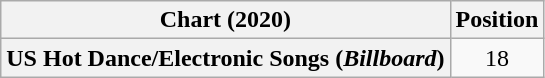<table class="wikitable plainrowheaders" style="text-align:center">
<tr>
<th scope="col">Chart (2020)</th>
<th scope="col">Position</th>
</tr>
<tr>
<th scope="row">US Hot Dance/Electronic Songs (<em>Billboard</em>)</th>
<td>18</td>
</tr>
</table>
